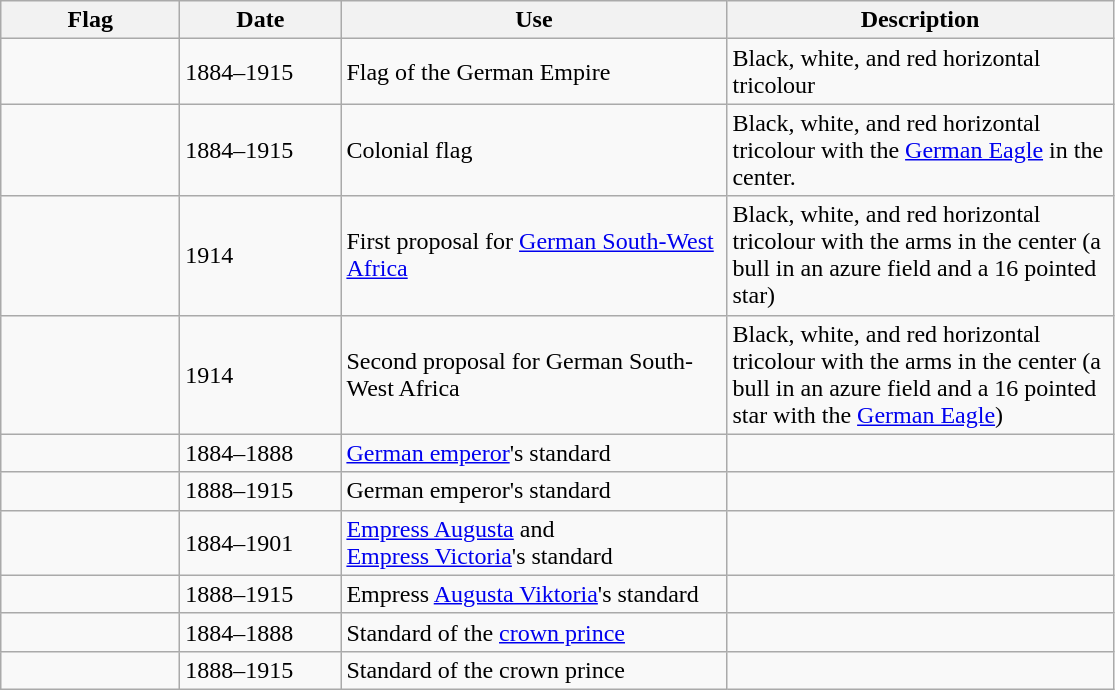<table class="wikitable" style="background: #f9f9f9">
<tr>
<th width="112">Flag</th>
<th width="100">Date</th>
<th width="250">Use</th>
<th width="250">Description</th>
</tr>
<tr>
<td></td>
<td>1884–1915</td>
<td>Flag of the German Empire</td>
<td>Black, white, and red horizontal tricolour</td>
</tr>
<tr>
<td></td>
<td>1884–1915</td>
<td>Colonial flag</td>
<td>Black, white, and red horizontal tricolour with the <a href='#'>German Eagle</a> in the center.</td>
</tr>
<tr>
<td></td>
<td>1914</td>
<td>First proposal for <a href='#'>German South-West Africa</a></td>
<td>Black, white, and red horizontal tricolour with the arms in the center (a bull in an azure field and a 16 pointed star)</td>
</tr>
<tr>
<td></td>
<td>1914</td>
<td>Second proposal for German South-West Africa</td>
<td>Black, white, and red horizontal tricolour with the arms in the center (a bull in an azure field and a 16 pointed star with the <a href='#'>German Eagle</a>)</td>
</tr>
<tr>
<td></td>
<td>1884–1888</td>
<td><a href='#'>German emperor</a>'s standard</td>
<td></td>
</tr>
<tr>
<td></td>
<td>1888–1915</td>
<td>German emperor's standard</td>
<td></td>
</tr>
<tr>
<td></td>
<td>1884–1901</td>
<td><a href='#'>Empress Augusta</a> and<br><a href='#'>Empress Victoria</a>'s standard</td>
<td></td>
</tr>
<tr>
<td></td>
<td>1888–1915</td>
<td>Empress <a href='#'>Augusta Viktoria</a>'s standard</td>
<td></td>
</tr>
<tr>
<td></td>
<td>1884–1888</td>
<td>Standard of the <a href='#'>crown prince</a></td>
<td></td>
</tr>
<tr>
<td></td>
<td>1888–1915</td>
<td>Standard of the crown prince</td>
<td></td>
</tr>
</table>
